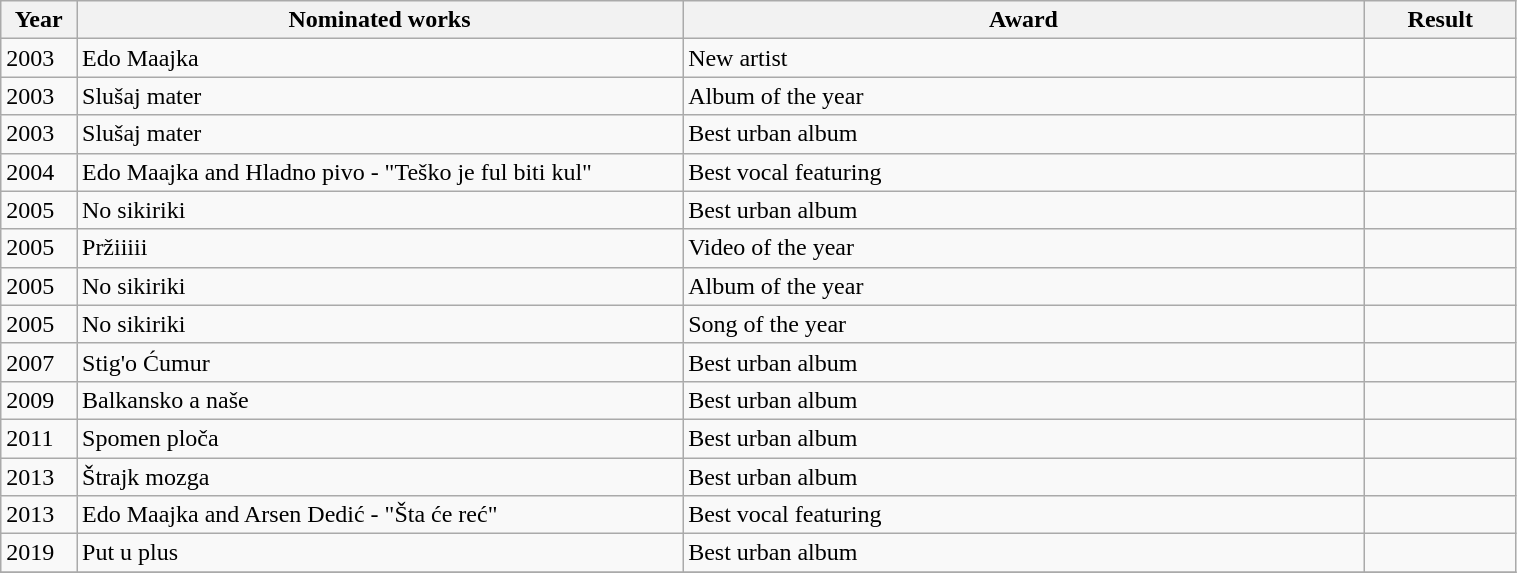<table class="wikitable" width=80%>
<tr>
<th width=5%>Year</th>
<th width=40%>Nominated works</th>
<th width=45%>Award</th>
<th width=10%>Result</th>
</tr>
<tr>
<td>2003</td>
<td>Edo Maajka</td>
<td>New artist</td>
<td></td>
</tr>
<tr>
<td>2003</td>
<td>Slušaj mater</td>
<td>Album of the year</td>
<td></td>
</tr>
<tr>
<td>2003</td>
<td>Slušaj mater</td>
<td>Best urban album</td>
<td></td>
</tr>
<tr>
<td>2004</td>
<td>Edo Maajka and Hladno pivo - "Teško je ful biti kul"</td>
<td>Best vocal featuring</td>
<td></td>
</tr>
<tr>
<td>2005</td>
<td>No sikiriki</td>
<td>Best urban album</td>
<td></td>
</tr>
<tr>
<td>2005</td>
<td>Pržiiiii</td>
<td>Video of the year</td>
<td></td>
</tr>
<tr>
<td>2005</td>
<td>No sikiriki</td>
<td>Album of the year</td>
<td></td>
</tr>
<tr>
<td>2005</td>
<td>No sikiriki</td>
<td>Song of the year</td>
<td></td>
</tr>
<tr>
<td>2007</td>
<td>Stig'o Ćumur</td>
<td>Best urban album</td>
<td></td>
</tr>
<tr>
<td>2009</td>
<td>Balkansko a naše</td>
<td>Best urban album</td>
<td></td>
</tr>
<tr>
<td>2011</td>
<td>Spomen ploča</td>
<td>Best urban album</td>
<td></td>
</tr>
<tr>
<td>2013</td>
<td>Štrajk mozga</td>
<td>Best urban album</td>
<td></td>
</tr>
<tr>
<td>2013</td>
<td>Edo Maajka and Arsen Dedić - "Šta će reć"</td>
<td>Best vocal featuring</td>
<td></td>
</tr>
<tr>
<td>2019</td>
<td>Put u plus</td>
<td>Best urban album</td>
<td></td>
</tr>
<tr>
</tr>
</table>
